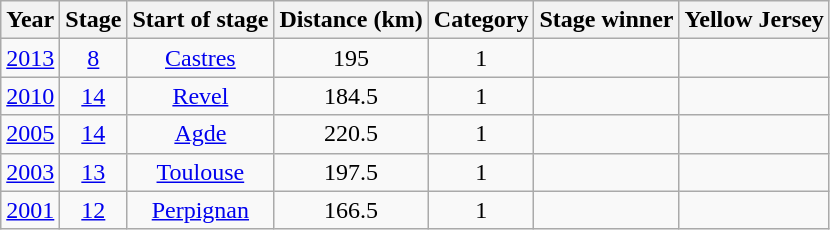<table class="wikitable" style="text-align: center;">
<tr>
<th>Year</th>
<th>Stage</th>
<th>Start of stage</th>
<th>Distance (km)</th>
<th>Category</th>
<th>Stage winner</th>
<th>Yellow Jersey</th>
</tr>
<tr>
<td><a href='#'>2013</a></td>
<td><a href='#'>8</a></td>
<td><a href='#'>Castres</a></td>
<td>195</td>
<td>1</td>
<td></td>
<td></td>
</tr>
<tr>
<td><a href='#'>2010</a></td>
<td><a href='#'>14</a></td>
<td><a href='#'>Revel</a></td>
<td>184.5</td>
<td>1</td>
<td></td>
<td></td>
</tr>
<tr>
<td><a href='#'>2005</a></td>
<td><a href='#'>14</a></td>
<td><a href='#'>Agde</a></td>
<td>220.5</td>
<td>1</td>
<td></td>
<td><del></del></td>
</tr>
<tr>
<td><a href='#'>2003</a></td>
<td><a href='#'>13</a></td>
<td><a href='#'>Toulouse</a></td>
<td>197.5</td>
<td>1</td>
<td></td>
<td><del></del></td>
</tr>
<tr>
<td><a href='#'>2001</a></td>
<td><a href='#'>12</a></td>
<td><a href='#'>Perpignan</a></td>
<td>166.5</td>
<td>1</td>
<td></td>
<td></td>
</tr>
</table>
